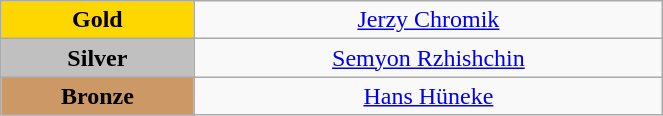<table class="wikitable" style="text-align:center; " width="35%">
<tr>
<td bgcolor="gold"><strong>Gold</strong></td>
<td><a href='#'>Jerzy Chromik</a><br>  <small><em></em></small></td>
</tr>
<tr>
<td bgcolor="silver"><strong>Silver</strong></td>
<td><a href='#'>Semyon Rzhishchin</a><br>  <small><em></em></small></td>
</tr>
<tr>
<td bgcolor="CC9966"><strong>Bronze</strong></td>
<td><a href='#'>Hans Hüneke</a><br>  <small><em></em></small></td>
</tr>
</table>
